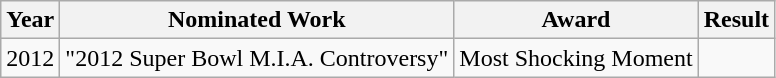<table class="wikitable">
<tr>
<th>Year</th>
<th>Nominated Work</th>
<th>Award</th>
<th>Result</th>
</tr>
<tr>
<td>2012</td>
<td>"2012 Super Bowl M.I.A. Controversy"</td>
<td>Most Shocking Moment</td>
<td></td>
</tr>
</table>
